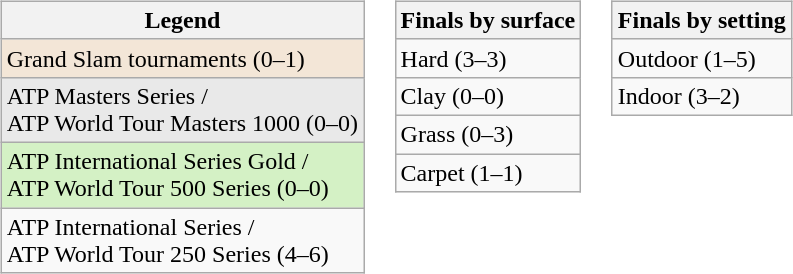<table>
<tr valign="top">
<td><br><table class=wikitable>
<tr>
<th>Legend</th>
</tr>
<tr style="background:#f3e6d7;">
<td>Grand Slam tournaments (0–1)</td>
</tr>
<tr style="background:#e9e9e9;">
<td>ATP Masters Series / <br>ATP World Tour Masters 1000 (0–0)</td>
</tr>
<tr style="background:#d4f1c5;">
<td>ATP International Series Gold / <br>ATP World Tour 500 Series (0–0)</td>
</tr>
<tr>
<td>ATP International Series / <br>ATP World Tour 250 Series (4–6)</td>
</tr>
</table>
</td>
<td><br><table class="wikitable">
<tr>
<th>Finals by surface</th>
</tr>
<tr>
<td>Hard (3–3)</td>
</tr>
<tr>
<td>Clay (0–0)</td>
</tr>
<tr>
<td>Grass (0–3)</td>
</tr>
<tr>
<td>Carpet (1–1)</td>
</tr>
</table>
</td>
<td><br><table class="wikitable">
<tr>
<th>Finals by setting</th>
</tr>
<tr>
<td>Outdoor (1–5)</td>
</tr>
<tr>
<td>Indoor (3–2)</td>
</tr>
</table>
</td>
</tr>
</table>
